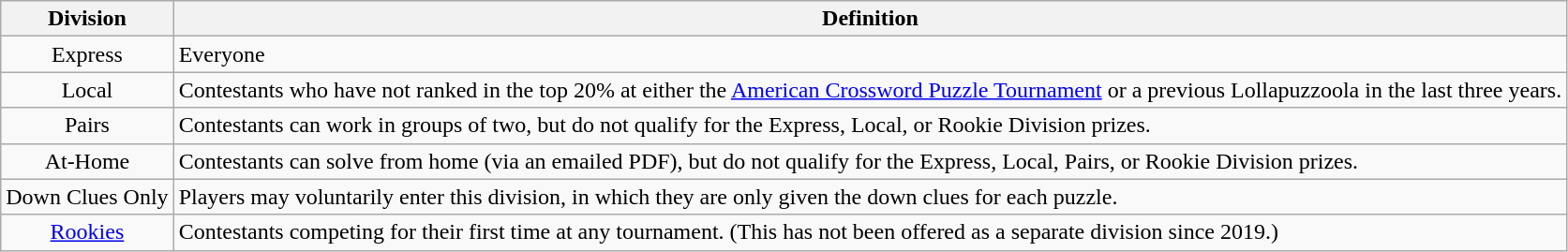<table class="wikitable">
<tr>
<th>Division</th>
<th colspan=2>Definition</th>
</tr>
<tr>
<td align="center">Express</td>
<td colspan=2>Everyone</td>
</tr>
<tr>
<td align="center">Local</td>
<td colspan=2>Contestants who have not ranked in the top 20% at either the <a href='#'>American Crossword Puzzle Tournament</a> or a previous Lollapuzzoola in the last three years.</td>
</tr>
<tr>
<td align="center">Pairs</td>
<td colspan=2>Contestants can work in groups of two, but do not qualify for the Express, Local, or Rookie Division prizes.</td>
</tr>
<tr>
<td align="center">At-Home</td>
<td colspan=2>Contestants can solve from home (via an emailed PDF), but do not qualify for the Express, Local, Pairs, or Rookie Division prizes.</td>
</tr>
<tr>
<td align="center">Down Clues Only</td>
<td colspan=2>Players may voluntarily enter this division, in which they are only given the down clues for each puzzle.</td>
</tr>
<tr>
<td align="center"><a href='#'>Rookies</a></td>
<td colspan=2>Contestants competing for their first time at any tournament. (This has not been offered as a separate division since 2019.)</td>
</tr>
</table>
